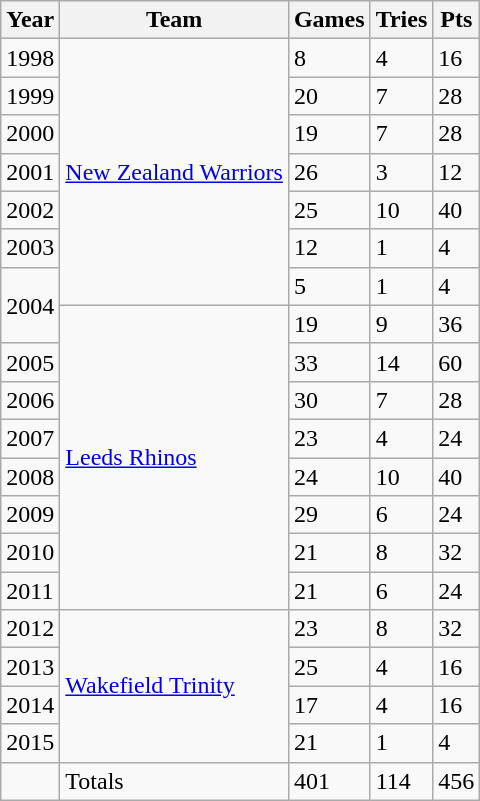<table class="wikitable">
<tr>
<th>Year</th>
<th>Team</th>
<th>Games</th>
<th>Tries</th>
<th>Pts</th>
</tr>
<tr>
<td>1998</td>
<td rowspan="7"> <a href='#'>New Zealand Warriors</a></td>
<td>8</td>
<td>4</td>
<td>16</td>
</tr>
<tr>
<td>1999</td>
<td>20</td>
<td>7</td>
<td>28</td>
</tr>
<tr>
<td>2000</td>
<td>19</td>
<td>7</td>
<td>28</td>
</tr>
<tr>
<td>2001</td>
<td>26</td>
<td>3</td>
<td>12</td>
</tr>
<tr>
<td>2002</td>
<td>25</td>
<td>10</td>
<td>40</td>
</tr>
<tr>
<td>2003</td>
<td>12</td>
<td>1</td>
<td>4</td>
</tr>
<tr>
<td rowspan="2">2004</td>
<td>5</td>
<td>1</td>
<td>4</td>
</tr>
<tr>
<td rowspan="8"> <a href='#'>Leeds Rhinos</a></td>
<td>19</td>
<td>9</td>
<td>36</td>
</tr>
<tr>
<td>2005</td>
<td>33</td>
<td>14</td>
<td>60</td>
</tr>
<tr>
<td>2006</td>
<td>30</td>
<td>7</td>
<td>28</td>
</tr>
<tr>
<td>2007</td>
<td>23</td>
<td>4</td>
<td>24</td>
</tr>
<tr>
<td>2008</td>
<td>24</td>
<td>10</td>
<td>40</td>
</tr>
<tr>
<td>2009</td>
<td>29</td>
<td>6</td>
<td>24</td>
</tr>
<tr>
<td>2010</td>
<td>21</td>
<td>8</td>
<td>32</td>
</tr>
<tr>
<td>2011</td>
<td>21</td>
<td>6</td>
<td>24</td>
</tr>
<tr>
<td>2012</td>
<td rowspan="4"> <a href='#'>Wakefield Trinity</a></td>
<td>23</td>
<td>8</td>
<td>32</td>
</tr>
<tr>
<td>2013</td>
<td>25</td>
<td>4</td>
<td>16</td>
</tr>
<tr>
<td>2014</td>
<td>17</td>
<td>4</td>
<td>16</td>
</tr>
<tr>
<td>2015</td>
<td>21</td>
<td>1</td>
<td>4</td>
</tr>
<tr>
<td></td>
<td>Totals</td>
<td>401</td>
<td>114</td>
<td>456</td>
</tr>
</table>
